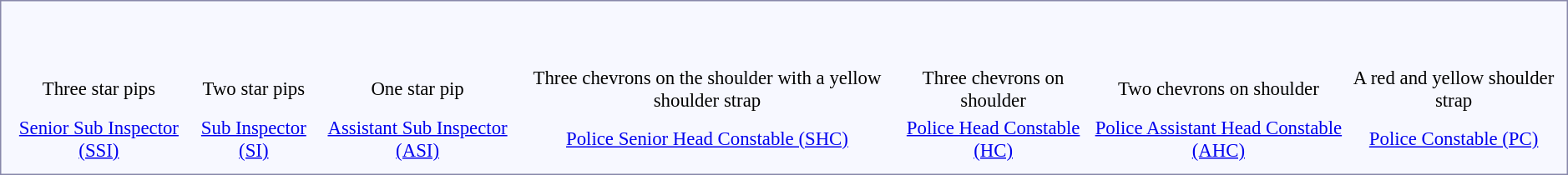<table style="border:1px solid #8888aa; background-color:#f7f8ff; padding:5px; font-size:95%; margin: 0px 12px 12px 0px;">
<tr style="text-align:center;">
<td colspan=2> </td>
<td colspan=2> </td>
<td colspan=2> </td>
<td colspan=2> </td>
<td colspan=2> </td>
<td colspan=2> </td>
<td colspan=2> </td>
</tr>
<tr style="text-align:center;">
<td colspan=2><br><br> </td>
<td colspan=2><br><br> </td>
<td colspan=2><br><br> </td>
<td colspan=2><br><br> </td>
<td colspan=2><br><br> </td>
<td colspan=2><br><br> </td>
<td colspan=2><br><br> </td>
</tr>
<tr style="text-align:center;">
<td colspan=2>Three star pips </td>
<td colspan=2>Two star pips </td>
<td colspan=2>One star pip </td>
<td colspan=2>Three chevrons on the shoulder with a yellow shoulder strap </td>
<td colspan=2>Three chevrons on shoulder </td>
<td colspan=2>Two chevrons on shoulder </td>
<td colspan=2>A red and yellow shoulder strap </td>
</tr>
<tr style="text-align:center;">
<td colspan=2><a href='#'>Senior Sub Inspector (SSI)</a></td>
<td colspan=2><a href='#'>Sub Inspector (SI)</a></td>
<td colspan=2><a href='#'>Assistant Sub Inspector (ASI)</a></td>
<td colspan=2><a href='#'>Police Senior Head Constable (SHC)</a></td>
<td colspan=2><a href='#'>Police Head Constable (HC)</a></td>
<td colspan=2><a href='#'>Police Assistant Head Constable (AHC)</a></td>
<td colspan=2><a href='#'>Police Constable (PC)</a></td>
</tr>
<tr>
</tr>
</table>
